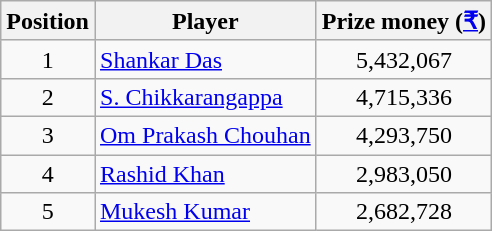<table class=wikitable>
<tr>
<th>Position</th>
<th>Player</th>
<th>Prize money (<a href='#'>₹</a>)</th>
</tr>
<tr>
<td align=center>1</td>
<td> <a href='#'>Shankar Das</a></td>
<td align=center>5,432,067</td>
</tr>
<tr>
<td align=center>2</td>
<td> <a href='#'>S. Chikkarangappa</a></td>
<td align=center>4,715,336</td>
</tr>
<tr>
<td align=center>3</td>
<td> <a href='#'>Om Prakash Chouhan</a></td>
<td align=center>4,293,750</td>
</tr>
<tr>
<td align=center>4</td>
<td> <a href='#'>Rashid Khan</a></td>
<td align=center>2,983,050</td>
</tr>
<tr>
<td align=center>5</td>
<td> <a href='#'>Mukesh Kumar</a></td>
<td align=center>2,682,728</td>
</tr>
</table>
